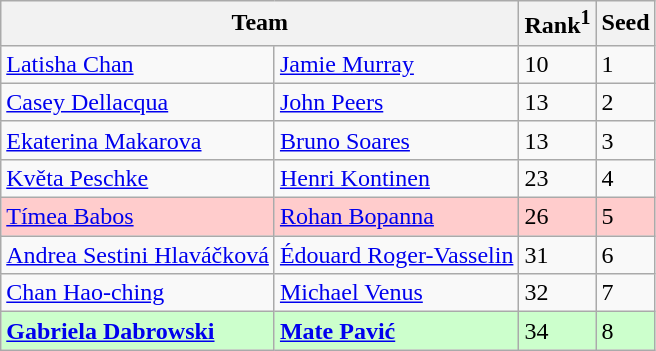<table class="wikitable">
<tr>
<th width="325" colspan=2>Team</th>
<th>Rank<sup>1</sup></th>
<th>Seed</th>
</tr>
<tr s>
<td> <a href='#'>Latisha Chan</a></td>
<td> <a href='#'>Jamie Murray</a></td>
<td>10</td>
<td>1</td>
</tr>
<tr>
<td> <a href='#'>Casey Dellacqua</a></td>
<td> <a href='#'>John Peers</a></td>
<td>13</td>
<td>2</td>
</tr>
<tr>
<td> <a href='#'>Ekaterina Makarova</a></td>
<td> <a href='#'>Bruno Soares</a></td>
<td>13</td>
<td>3</td>
</tr>
<tr>
<td> <a href='#'>Květa Peschke</a></td>
<td> <a href='#'>Henri Kontinen</a></td>
<td>23</td>
<td>4</td>
</tr>
<tr style="background:#fcc;">
<td> <a href='#'>Tímea Babos</a></td>
<td> <a href='#'>Rohan Bopanna</a></td>
<td>26</td>
<td>5</td>
</tr>
<tr>
<td> <a href='#'>Andrea Sestini Hlaváčková</a></td>
<td> <a href='#'>Édouard Roger-Vasselin</a></td>
<td>31</td>
<td>6</td>
</tr>
<tr>
<td> <a href='#'>Chan Hao-ching</a></td>
<td> <a href='#'>Michael Venus</a></td>
<td>32</td>
<td>7</td>
</tr>
<tr style="background:#cfc;">
<td> <strong><a href='#'>Gabriela Dabrowski</a></strong></td>
<td> <strong><a href='#'>Mate Pavić</a></strong></td>
<td>34</td>
<td>8</td>
</tr>
</table>
